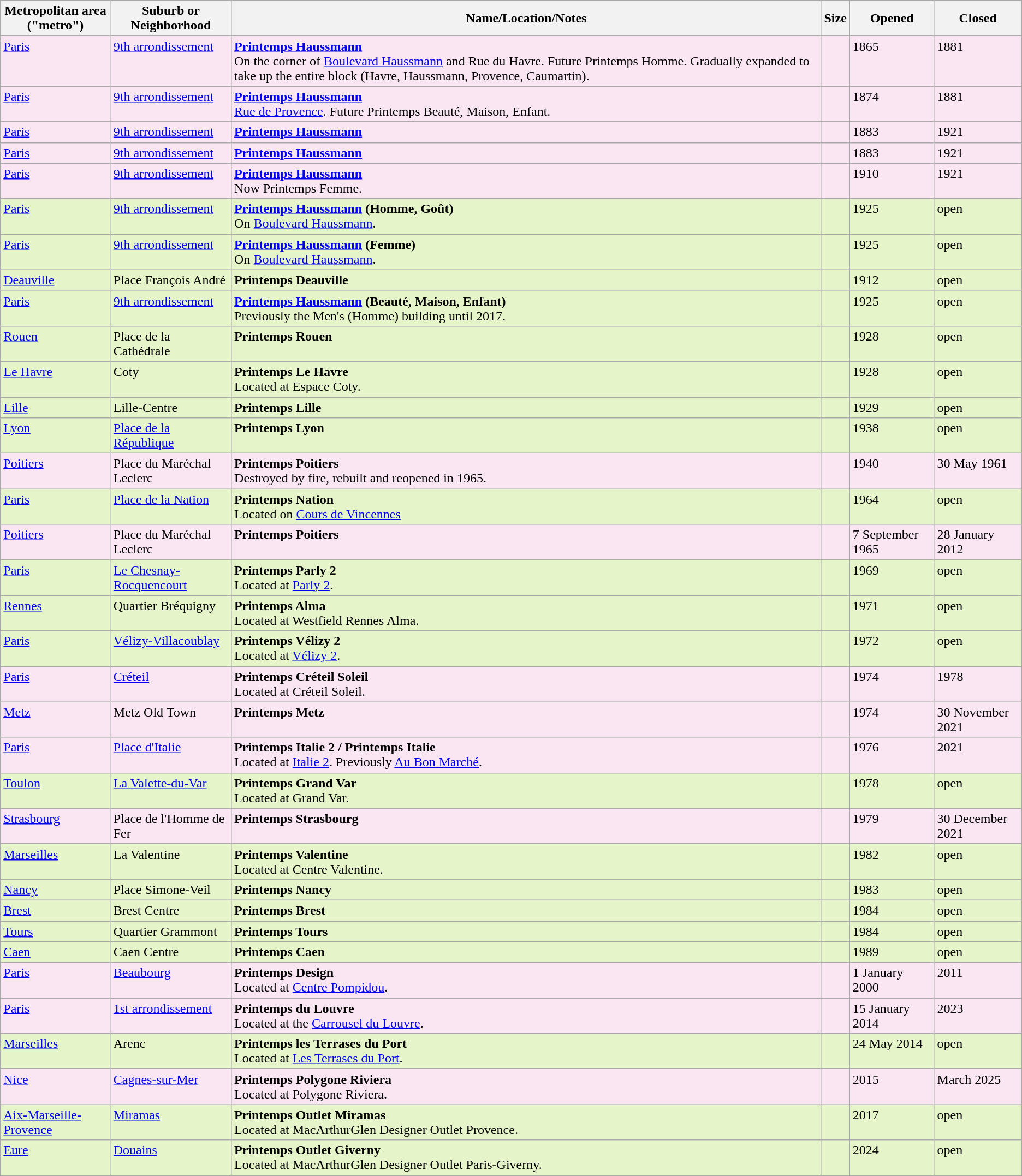<table class="wikitable sortable">
<tr>
<th>Metropolitan area<br>("metro")</th>
<th>Suburb or Neighborhood</th>
<th>Name/Location/Notes</th>
<th>Size</th>
<th style="max-width:50px">Opened</th>
<th>Closed</th>
</tr>
<tr style="background:#FAE6F2;vertical-align:top">
<td><a href='#'>Paris</a></td>
<td><a href='#'>9th arrondissement</a></td>
<td><strong><a href='#'>Printemps Haussmann</a></strong><br>On the corner of <a href='#'>Boulevard Haussmann</a> and Rue du Havre. Future Printemps Homme. Gradually expanded to take up the entire block (Havre, Haussmann, Provence, Caumartin).</td>
<td></td>
<td>1865</td>
<td>1881</td>
</tr>
<tr style="background:#FAE6F2;vertical-align:top">
<td><a href='#'>Paris</a></td>
<td><a href='#'>9th arrondissement</a></td>
<td><strong><a href='#'>Printemps Haussmann</a></strong><br><a href='#'>Rue de Provence</a>. Future Printemps Beauté, Maison, Enfant.</td>
<td></td>
<td>1874</td>
<td>1881</td>
</tr>
<tr style="background:#FAE6F2;vertical-align:top">
<td><a href='#'>Paris</a></td>
<td><a href='#'>9th arrondissement</a></td>
<td><strong><a href='#'>Printemps Haussmann</a></strong></td>
<td></td>
<td>1883</td>
<td>1921</td>
</tr>
<tr style="background:#FAE6F2;vertical-align:top">
<td><a href='#'>Paris</a></td>
<td><a href='#'>9th arrondissement</a></td>
<td><strong><a href='#'>Printemps Haussmann</a></strong></td>
<td></td>
<td>1883</td>
<td>1921</td>
</tr>
<tr style="background:#FAE6F2;vertical-align:top">
<td><a href='#'>Paris</a></td>
<td><a href='#'>9th arrondissement</a></td>
<td><strong><a href='#'>Printemps Haussmann</a></strong><br>Now Printemps Femme.</td>
<td></td>
<td>1910</td>
<td>1921</td>
</tr>
<tr style="background:#E6F5C9;vertical-align:top">
<td><a href='#'>Paris</a></td>
<td><a href='#'>9th arrondissement</a></td>
<td><strong><a href='#'>Printemps Haussmann</a> (Homme, Goût)</strong><br>On <a href='#'>Boulevard Haussmann</a>.</td>
<td></td>
<td>1925</td>
<td>open</td>
</tr>
<tr style="background:#E6F5C9;vertical-align:top">
<td><a href='#'>Paris</a></td>
<td><a href='#'>9th arrondissement</a></td>
<td><strong><a href='#'>Printemps Haussmann</a> (Femme)</strong><br>On <a href='#'>Boulevard Haussmann</a>.</td>
<td></td>
<td>1925</td>
<td>open</td>
</tr>
<tr style="background:#E6F5C9;vertical-align:top">
<td><a href='#'>Deauville</a></td>
<td>Place François André</td>
<td><strong>Printemps Deauville</strong></td>
<td></td>
<td>1912</td>
<td>open</td>
</tr>
<tr style="background:#E6F5C9;vertical-align:top">
<td><a href='#'>Paris</a></td>
<td><a href='#'>9th arrondissement</a></td>
<td><strong><a href='#'>Printemps Haussmann</a> (Beauté, Maison, Enfant)</strong><br>Previously the Men's (Homme) building until 2017.</td>
<td></td>
<td>1925</td>
<td>open</td>
</tr>
<tr style="background:#E6F5C9;vertical-align:top">
<td><a href='#'>Rouen</a></td>
<td>Place de la Cathédrale</td>
<td><strong>Printemps Rouen</strong></td>
<td></td>
<td>1928</td>
<td>open</td>
</tr>
<tr style="background:#E6F5C9;vertical-align:top">
<td><a href='#'>Le Havre</a></td>
<td>Coty</td>
<td><strong>Printemps Le Havre</strong><br>Located at Espace Coty.</td>
<td></td>
<td>1928</td>
<td>open</td>
</tr>
<tr style="background:#E6F5C9;vertical-align:top">
<td><a href='#'>Lille</a></td>
<td>Lille-Centre</td>
<td><strong>Printemps Lille</strong></td>
<td></td>
<td>1929</td>
<td>open</td>
</tr>
<tr style="background:#E6F5C9;vertical-align:top">
<td><a href='#'>Lyon</a></td>
<td><a href='#'>Place de la République</a></td>
<td><strong>Printemps Lyon</strong></td>
<td></td>
<td>1938</td>
<td>open</td>
</tr>
<tr style="background:#FAE6F2;vertical-align:top">
<td><a href='#'>Poitiers</a></td>
<td>Place du Maréchal Leclerc</td>
<td><strong>Printemps Poitiers</strong><br>Destroyed by fire, rebuilt and reopened in 1965.</td>
<td></td>
<td>1940</td>
<td>30 May 1961</td>
</tr>
<tr style="background:#E6F5C9;vertical-align:top">
<td><a href='#'>Paris</a></td>
<td><a href='#'>Place de la Nation</a></td>
<td><strong>Printemps Nation</strong><br>Located on <a href='#'>Cours de Vincennes</a></td>
<td></td>
<td>1964</td>
<td>open</td>
</tr>
<tr style="background:#FAE6F2;vertical-align:top">
<td><a href='#'>Poitiers</a></td>
<td>Place du Maréchal Leclerc</td>
<td><strong>Printemps Poitiers</strong></td>
<td></td>
<td>7 September 1965</td>
<td>28 January 2012</td>
</tr>
<tr style="background:#E6F5C9;vertical-align:top">
<td><a href='#'>Paris</a></td>
<td><a href='#'>Le Chesnay-Rocquencourt</a></td>
<td><strong>Printemps Parly 2</strong><br>Located at <a href='#'>Parly 2</a>.</td>
<td></td>
<td>1969</td>
<td>open</td>
</tr>
<tr style="background:#E6F5C9;vertical-align:top">
<td><a href='#'>Rennes</a></td>
<td>Quartier Bréquigny</td>
<td><strong>Printemps Alma</strong><br>Located at Westfield Rennes Alma.</td>
<td></td>
<td>1971</td>
<td>open</td>
</tr>
<tr style="background:#E6F5C9;vertical-align:top">
<td><a href='#'>Paris</a></td>
<td><a href='#'>Vélizy-Villacoublay</a></td>
<td><strong>Printemps Vélizy 2</strong><br>Located at <a href='#'>Vélizy 2</a>.</td>
<td></td>
<td>1972</td>
<td>open</td>
</tr>
<tr style="background:#FAE6F2;vertical-align:top">
<td><a href='#'>Paris</a></td>
<td><a href='#'>Créteil</a></td>
<td><strong>Printemps Créteil Soleil</strong><br>Located at Créteil Soleil.</td>
<td></td>
<td>1974</td>
<td>1978</td>
</tr>
<tr style="background:#FAE6F2;vertical-align:top">
<td><a href='#'>Metz</a></td>
<td>Metz Old Town</td>
<td><strong>Printemps Metz</strong></td>
<td></td>
<td>1974</td>
<td>30 November 2021</td>
</tr>
<tr style="background:#FAE6F2;vertical-align:top">
<td><a href='#'>Paris</a></td>
<td><a href='#'>Place d'Italie</a></td>
<td><strong>Printemps Italie 2 / Printemps Italie</strong><br>Located at <a href='#'>Italie 2</a>. Previously <a href='#'>Au Bon Marché</a>.</td>
<td></td>
<td>1976</td>
<td>2021</td>
</tr>
<tr style="background:#E6F5C9;vertical-align:top">
<td><a href='#'>Toulon</a></td>
<td><a href='#'>La Valette-du-Var</a></td>
<td><strong>Printemps Grand Var</strong><br>Located at Grand Var.</td>
<td></td>
<td>1978</td>
<td>open</td>
</tr>
<tr style="background:#FAE6F2;vertical-align:top">
<td><a href='#'>Strasbourg</a></td>
<td>Place de l'Homme de Fer</td>
<td><strong>Printemps Strasbourg</strong></td>
<td></td>
<td>1979</td>
<td>30 December 2021</td>
</tr>
<tr style="background:#E6F5C9;vertical-align:top">
<td><a href='#'>Marseilles</a></td>
<td>La Valentine</td>
<td><strong>Printemps Valentine</strong><br>Located at Centre Valentine.</td>
<td></td>
<td>1982</td>
<td>open</td>
</tr>
<tr style="background:#E6F5C9;vertical-align:top">
<td><a href='#'>Nancy</a></td>
<td>Place Simone-Veil</td>
<td><strong>Printemps Nancy</strong></td>
<td></td>
<td>1983</td>
<td>open</td>
</tr>
<tr style="background:#E6F5C9;vertical-align:top">
<td><a href='#'>Brest</a></td>
<td>Brest Centre</td>
<td><strong>Printemps Brest</strong></td>
<td></td>
<td>1984</td>
<td>open</td>
</tr>
<tr style="background:#E6F5C9;vertical-align:top">
<td><a href='#'>Tours</a></td>
<td>Quartier Grammont</td>
<td><strong>Printemps Tours</strong></td>
<td></td>
<td>1984</td>
<td>open</td>
</tr>
<tr style="background:#E6F5C9;vertical-align:top">
<td><a href='#'>Caen</a></td>
<td>Caen Centre</td>
<td><strong>Printemps Caen</strong></td>
<td></td>
<td>1989</td>
<td>open</td>
</tr>
<tr style="background:#FAE6F2;vertical-align:top">
<td><a href='#'>Paris</a></td>
<td><a href='#'>Beaubourg</a></td>
<td><strong>Printemps Design</strong><br>Located at <a href='#'>Centre Pompidou</a>.</td>
<td></td>
<td>1 January 2000</td>
<td>2011</td>
</tr>
<tr style="background:#FAE6F2;vertical-align:top">
<td><a href='#'>Paris</a></td>
<td><a href='#'>1st arrondissement</a></td>
<td><strong>Printemps du Louvre</strong><br>Located at the <a href='#'>Carrousel du Louvre</a>.</td>
<td></td>
<td>15 January 2014</td>
<td>2023</td>
</tr>
<tr style="background:#E6F5C9;vertical-align:top">
<td><a href='#'>Marseilles</a></td>
<td>Arenc</td>
<td><strong>Printemps les Terrases du Port</strong><br>Located at <a href='#'>Les Terrases du Port</a>.</td>
<td></td>
<td>24 May 2014</td>
<td>open</td>
</tr>
<tr style="background:#FAE6F2;vertical-align:top">
<td><a href='#'>Nice</a></td>
<td><a href='#'>Cagnes-sur-Mer</a></td>
<td><strong>Printemps Polygone Riviera</strong><br>Located at Polygone Riviera.</td>
<td></td>
<td>2015</td>
<td>March 2025</td>
</tr>
<tr style="background:#E6F5C9;vertical-align:top">
<td><a href='#'>Aix-Marseille-Provence</a></td>
<td><a href='#'>Miramas</a></td>
<td><strong>Printemps Outlet Miramas</strong><br>Located at MacArthurGlen Designer Outlet Provence.</td>
<td></td>
<td>2017</td>
<td>open</td>
</tr>
<tr style="background:#E6F5C9;vertical-align:top">
<td><a href='#'>Eure</a></td>
<td><a href='#'>Douains</a></td>
<td><strong>Printemps Outlet Giverny</strong><br>Located at MacArthurGlen Designer Outlet Paris-Giverny.</td>
<td></td>
<td>2024</td>
<td>open</td>
</tr>
</table>
